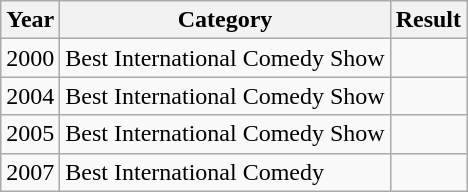<table class="wikitable">
<tr>
<th>Year</th>
<th>Category</th>
<th>Result</th>
</tr>
<tr>
<td>2000</td>
<td>Best International Comedy Show</td>
<td></td>
</tr>
<tr>
<td>2004</td>
<td>Best International Comedy Show</td>
<td></td>
</tr>
<tr>
<td>2005</td>
<td>Best International Comedy Show</td>
<td></td>
</tr>
<tr>
<td>2007</td>
<td>Best International Comedy</td>
<td></td>
</tr>
</table>
